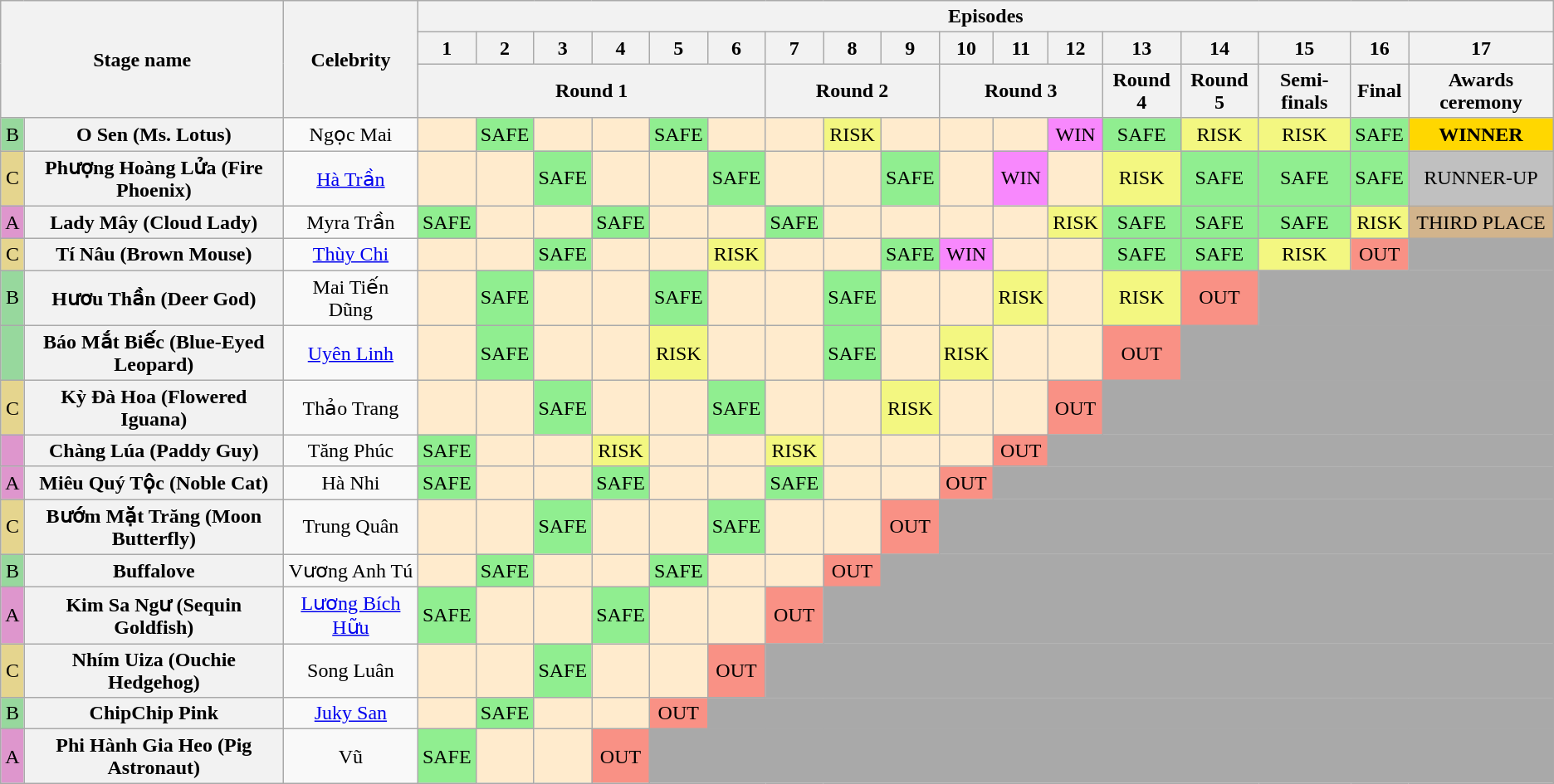<table class="wikitable" style="text-align:center; ">
<tr>
<th colspan="2" rowspan="3">Stage name</th>
<th rowspan="3">Celebrity</th>
<th colspan="17">Episodes</th>
</tr>
<tr>
<th>1</th>
<th>2</th>
<th>3</th>
<th>4</th>
<th>5</th>
<th>6</th>
<th>7</th>
<th>8</th>
<th>9</th>
<th>10</th>
<th>11</th>
<th>12</th>
<th>13</th>
<th>14</th>
<th>15</th>
<th>16</th>
<th>17</th>
</tr>
<tr>
<th colspan="6">Round 1</th>
<th colspan="3">Round 2</th>
<th colspan="3">Round 3</th>
<th>Round 4</th>
<th>Round 5</th>
<th>Semi-finals</th>
<th>Final</th>
<th>Awards ceremony</th>
</tr>
<tr>
<td bgcolor="#97D89D">B</td>
<th>O Sen (Ms. Lotus)</th>
<td>Ngọc Mai</td>
<td bgcolor="#FFEBCD"></td>
<td bgcolor="lightgreen">SAFE</td>
<td bgcolor="#FFEBCD"></td>
<td bgcolor="#FFEBCD"></td>
<td bgcolor="lightgreen">SAFE</td>
<td bgcolor="#FFEBCD"></td>
<td bgcolor="#FFEBCD"></td>
<td bgcolor="#F3F781">RISK</td>
<td bgcolor="#FFEBCD"></td>
<td bgcolor="#FFEBCD"></td>
<td bgcolor="#FFEBCD"></td>
<td bgcolor="#F888FD">WIN</td>
<td bgcolor="lightgreen">SAFE</td>
<td bgcolor="#F3F781">RISK</td>
<td bgcolor="#F3F781">RISK</td>
<td bgcolor="lightgreen">SAFE</td>
<td bgcolor="gold"><strong>WINNER</strong></td>
</tr>
<tr>
<td bgcolor="#E5D58E">C</td>
<th>Phượng Hoàng Lửa (Fire Phoenix)</th>
<td><a href='#'>Hà Trần</a></td>
<td bgcolor="#FFEBCD"></td>
<td bgcolor="#FFEBCD"></td>
<td bgcolor="lightgreen">SAFE</td>
<td bgcolor="#FFEBCD"></td>
<td bgcolor="#FFEBCD"></td>
<td bgcolor="lightgreen">SAFE</td>
<td bgcolor="#FFEBCD"></td>
<td bgcolor="#FFEBCD"></td>
<td bgcolor="lightgreen">SAFE</td>
<td bgcolor="#FFEBCD"></td>
<td bgcolor="#F888FD">WIN</td>
<td bgcolor="#FFEBCD"></td>
<td bgcolor="#F3F781">RISK</td>
<td bgcolor="lightgreen">SAFE</td>
<td bgcolor="lightgreen">SAFE</td>
<td bgcolor="lightgreen">SAFE</td>
<td bgcolor="silver">RUNNER-UP</td>
</tr>
<tr>
<td bgcolor="#DE96CD">A</td>
<th>Lady Mây (Cloud Lady)</th>
<td>Myra Trần</td>
<td bgcolor="lightgreen">SAFE</td>
<td bgcolor="#FFEBCD"></td>
<td bgcolor="#FFEBCD"></td>
<td bgcolor="lightgreen">SAFE</td>
<td bgcolor="#FFEBCD"></td>
<td bgcolor="#FFEBCD"></td>
<td bgcolor="lightgreen">SAFE</td>
<td bgcolor="#FFEBCD"></td>
<td bgcolor="#FFEBCD"></td>
<td bgcolor="#FFEBCD"></td>
<td bgcolor="#FFEBCD"></td>
<td bgcolor="#F3F781">RISK</td>
<td bgcolor="lightgreen">SAFE</td>
<td bgcolor="lightgreen">SAFE</td>
<td bgcolor="lightgreen">SAFE</td>
<td bgcolor="#F3F781">RISK</td>
<td bgcolor="tan">THIRD PLACE</td>
</tr>
<tr>
<td bgcolor="#E5D58E">C</td>
<th>Tí Nâu (Brown Mouse)</th>
<td><a href='#'>Thùy Chi</a></td>
<td bgcolor="#FFEBCD"></td>
<td bgcolor="#FFEBCD"></td>
<td bgcolor="lightgreen">SAFE</td>
<td bgcolor="#FFEBCD"></td>
<td bgcolor="#FFEBCD"></td>
<td bgcolor="#F3F781">RISK</td>
<td bgcolor="#FFEBCD"></td>
<td bgcolor="#FFEBCD"></td>
<td bgcolor="lightgreen">SAFE</td>
<td bgcolor="#F888FD">WIN</td>
<td bgcolor="#FFEBCD"></td>
<td bgcolor="#FFEBCD"></td>
<td bgcolor="lightgreen">SAFE</td>
<td bgcolor="lightgreen">SAFE</td>
<td bgcolor="#F3F781">RISK</td>
<td bgcolor="#F99185">OUT</td>
<td colspan="2" bgcolor="darkgrey"></td>
</tr>
<tr>
<td bgcolor="#97D89D">B</td>
<th>Hươu Thần (Deer God)</th>
<td>Mai Tiến Dũng</td>
<td bgcolor="#FFEBCD"></td>
<td bgcolor="lightgreen">SAFE</td>
<td bgcolor="#FFEBCD"></td>
<td bgcolor="#FFEBCD"></td>
<td bgcolor="lightgreen">SAFE</td>
<td bgcolor="#FFEBCD"></td>
<td bgcolor="#FFEBCD"></td>
<td bgcolor="lightgreen">SAFE</td>
<td bgcolor="#FFEBCD"></td>
<td bgcolor="#FFEBCD"></td>
<td bgcolor="#F3F781">RISK</td>
<td bgcolor="#FFEBCD"></td>
<td bgcolor="#F3F781">RISK</td>
<td bgcolor="#F99185">OUT</td>
<td colspan="3" bgcolor="darkgrey"></td>
</tr>
<tr>
<td bgcolor="#97D89D"></td>
<th>Báo Mắt Biếc (Blue-Eyed Leopard)</th>
<td><a href='#'>Uyên Linh</a></td>
<td bgcolor="#FFEBCD"></td>
<td bgcolor="lightgreen">SAFE</td>
<td bgcolor="#FFEBCD"></td>
<td bgcolor="#FFEBCD"></td>
<td bgcolor="#F3F781">RISK</td>
<td bgcolor="#FFEBCD"></td>
<td bgcolor="#FFEBCD"></td>
<td bgcolor="lightgreen">SAFE</td>
<td bgcolor="#FFEBCD"></td>
<td bgcolor="#F3F781">RISK</td>
<td bgcolor="#FFEBCD"></td>
<td bgcolor="#FFEBCD"></td>
<td bgcolor="#F99185">OUT</td>
<td colspan="4" bgcolor="darkgrey"></td>
</tr>
<tr>
<td bgcolor="#E5D58E">C</td>
<th>Kỳ Đà Hoa (Flowered Iguana)</th>
<td>Thảo Trang</td>
<td bgcolor="#FFEBCD"></td>
<td bgcolor="#FFEBCD"></td>
<td bgcolor="lightgreen">SAFE</td>
<td bgcolor="#FFEBCD"></td>
<td bgcolor="#FFEBCD"></td>
<td bgcolor="lightgreen">SAFE</td>
<td bgcolor="#FFEBCD"></td>
<td bgcolor="#FFEBCD"></td>
<td bgcolor="#F3F781">RISK</td>
<td bgcolor="#FFEBCD"></td>
<td bgcolor="#FFEBCD"></td>
<td bgcolor="#F99185">OUT</td>
<td colspan="5" bgcolor="darkgrey"></td>
</tr>
<tr>
<td bgcolor="#DE96CD"></td>
<th>Chàng Lúa (Paddy Guy)</th>
<td>Tăng Phúc</td>
<td bgcolor="lightgreen">SAFE</td>
<td bgcolor="#FFEBCD"></td>
<td bgcolor="#FFEBCD"></td>
<td bgcolor="#F3F781">RISK</td>
<td bgcolor="#FFEBCD"></td>
<td bgcolor="#FFEBCD"></td>
<td bgcolor="#F3F781">RISK</td>
<td bgcolor="#FFEBCD"></td>
<td bgcolor="#FFEBCD"></td>
<td bgcolor="#FFEBCD"></td>
<td bgcolor="#F99185">OUT</td>
<td colspan="6" bgcolor="darkgrey"></td>
</tr>
<tr>
<td bgcolor="#DE96CD">A</td>
<th>Miêu Quý Tộc (Noble Cat)</th>
<td>Hà Nhi</td>
<td bgcolor="lightgreen">SAFE</td>
<td bgcolor="#FFEBCD"></td>
<td bgcolor="#FFEBCD"></td>
<td bgcolor="lightgreen">SAFE</td>
<td bgcolor="#FFEBCD"></td>
<td bgcolor="#FFEBCD"></td>
<td bgcolor="lightgreen">SAFE</td>
<td bgcolor="#FFEBCD"></td>
<td bgcolor="#FFEBCD"></td>
<td bgcolor="#F99185">OUT</td>
<td colspan="7" bgcolor="darkgrey"></td>
</tr>
<tr>
<td bgcolor="#E5D58E">C</td>
<th>Bướm Mặt Trăng (Moon Butterfly)</th>
<td>Trung Quân</td>
<td bgcolor="#FFEBCD"></td>
<td bgcolor="#FFEBCD"></td>
<td bgcolor="lightgreen">SAFE</td>
<td bgcolor="#FFEBCD"></td>
<td bgcolor="#FFEBCD"></td>
<td bgcolor="lightgreen">SAFE</td>
<td bgcolor="#FFEBCD"></td>
<td bgcolor="#FFEBCD"></td>
<td bgcolor="#F99185">OUT</td>
<td colspan="8" bgcolor="darkgrey"></td>
</tr>
<tr>
<td bgcolor="#97D89D">B</td>
<th>Buffalove</th>
<td>Vương Anh Tú</td>
<td bgcolor="#FFEBCD"></td>
<td bgcolor="lightgreen">SAFE</td>
<td bgcolor="#FFEBCD"></td>
<td bgcolor="#FFEBCD"></td>
<td bgcolor="lightgreen">SAFE</td>
<td bgcolor="#FFEBCD"></td>
<td bgcolor="#FFEBCD"></td>
<td bgcolor="#F99185">OUT</td>
<td colspan="9" bgcolor="darkgrey"></td>
</tr>
<tr>
<td bgcolor="#DE96CD">A</td>
<th>Kim Sa Ngư (Sequin Goldfish)</th>
<td><a href='#'>Lương Bích Hữu</a></td>
<td bgcolor="lightgreen">SAFE</td>
<td bgcolor="#FFEBCD"></td>
<td bgcolor="#FFEBCD"></td>
<td bgcolor="lightgreen">SAFE</td>
<td bgcolor="#FFEBCD"></td>
<td bgcolor="#FFEBCD"></td>
<td bgcolor="#F99185">OUT</td>
<td colspan="10" bgcolor="darkgrey"></td>
</tr>
<tr>
<td bgcolor="#E5D58E">C</td>
<th>Nhím Uiza (Ouchie Hedgehog)</th>
<td>Song Luân</td>
<td bgcolor="#FFEBCD"></td>
<td bgcolor="#FFEBCD"></td>
<td bgcolor="lightgreen">SAFE</td>
<td bgcolor="#FFEBCD"></td>
<td bgcolor="#FFEBCD"></td>
<td bgcolor="#F99185">OUT</td>
<td colspan="11" bgcolor="darkgrey"></td>
</tr>
<tr>
<td bgcolor="#97D89D">B</td>
<th>ChipChip Pink</th>
<td><a href='#'>Juky San</a></td>
<td bgcolor="#FFEBCD"></td>
<td bgcolor="lightgreen">SAFE</td>
<td bgcolor="#FFEBCD"></td>
<td bgcolor="#FFEBCD"></td>
<td bgcolor="#F99185">OUT</td>
<td colspan="12" bgcolor="darkgrey"></td>
</tr>
<tr>
<td bgcolor="#DE96CD">A</td>
<th>Phi Hành Gia Heo (Pig Astronaut)</th>
<td>Vũ</td>
<td bgcolor="lightgreen">SAFE</td>
<td bgcolor="#FFEBCD"></td>
<td bgcolor="#FFEBCD"></td>
<td bgcolor="#F99185">OUT</td>
<td colspan="13" bgcolor="darkgrey"></td>
</tr>
</table>
